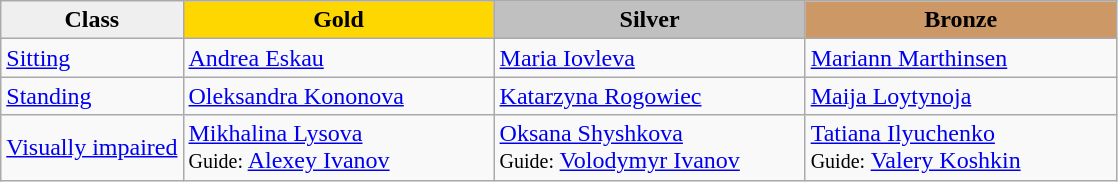<table class="wikitable" style="text-align:left">
<tr align="center">
<td bgcolor=efefef><strong>Class</strong></td>
<td width=200 bgcolor=gold><strong>Gold</strong></td>
<td width=200 bgcolor=silver><strong>Silver</strong></td>
<td width=200 bgcolor=CC9966><strong>Bronze</strong></td>
</tr>
<tr>
<td><a href='#'>Sitting</a></td>
<td><a href='#'>Andrea Eskau</a><br><em></em></td>
<td><a href='#'>Maria Iovleva</a><br><em></em></td>
<td><a href='#'>Mariann Marthinsen</a><br><em></em></td>
</tr>
<tr>
<td><a href='#'>Standing</a></td>
<td><a href='#'>Oleksandra Kononova</a><br><em></em></td>
<td><a href='#'>Katarzyna Rogowiec</a><br><em></em></td>
<td><a href='#'>Maija Loytynoja</a><br><em></em></td>
</tr>
<tr>
<td><a href='#'>Visually impaired</a></td>
<td><a href='#'>Mikhalina Lysova</a><br><small>Guide:</small> <a href='#'>Alexey Ivanov</a><br><em></em></td>
<td><a href='#'>Oksana Shyshkova</a><br><small>Guide:</small> <a href='#'>Volodymyr Ivanov</a><br><em></em></td>
<td><a href='#'>Tatiana Ilyuchenko</a><br><small>Guide:</small> <a href='#'>Valery Koshkin</a><br><em></em></td>
</tr>
</table>
